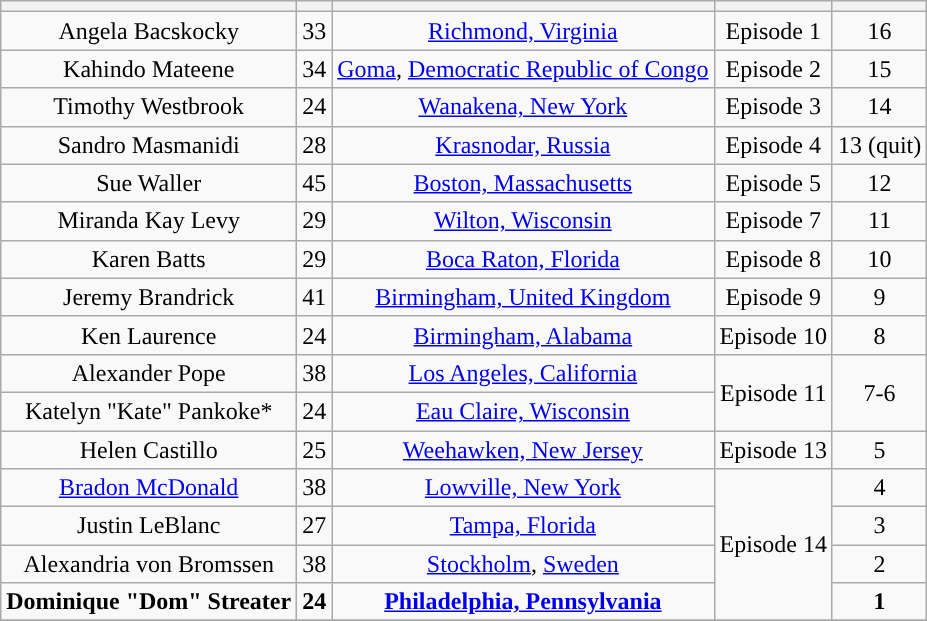<table class="wikitable sortable" style="text-align:center;">
<tr>
<th></th>
<th></th>
<th></th>
<th></th>
<th></th>
</tr>
<tr>
<td>Angela Bacskocky</td>
<td>33</td>
<td><a href='#'>Richmond, Virginia</a></td>
<td>Episode 1</td>
<td>16</td>
</tr>
<tr>
<td>Kahindo Mateene</td>
<td>34</td>
<td><a href='#'>Goma</a>, <a href='#'>Democratic Republic of Congo</a></td>
<td>Episode 2</td>
<td>15</td>
</tr>
<tr>
<td>Timothy Westbrook</td>
<td>24</td>
<td><a href='#'>Wanakena, New York</a></td>
<td>Episode 3</td>
<td>14</td>
</tr>
<tr>
<td>Sandro Masmanidi</td>
<td>28</td>
<td><a href='#'>Krasnodar, Russia</a></td>
<td>Episode 4</td>
<td>13 (quit)</td>
</tr>
<tr>
<td>Sue Waller</td>
<td>45</td>
<td><a href='#'>Boston, Massachusetts</a></td>
<td>Episode 5</td>
<td>12</td>
</tr>
<tr>
<td>Miranda Kay Levy</td>
<td>29</td>
<td><a href='#'>Wilton, Wisconsin</a></td>
<td>Episode 7</td>
<td>11</td>
</tr>
<tr>
<td>Karen Batts</td>
<td>29</td>
<td><a href='#'>Boca Raton, Florida</a></td>
<td>Episode 8</td>
<td>10</td>
</tr>
<tr>
<td>Jeremy Brandrick</td>
<td>41</td>
<td><a href='#'>Birmingham, United Kingdom</a></td>
<td>Episode 9</td>
<td>9</td>
</tr>
<tr>
<td>Ken Laurence</td>
<td>24</td>
<td><a href='#'>Birmingham, Alabama</a></td>
<td>Episode 10</td>
<td>8</td>
</tr>
<tr>
<td>Alexander Pope</td>
<td>38</td>
<td><a href='#'>Los Angeles, California</a></td>
<td rowspan="2">Episode 11</td>
<td rowspan="2">7-6</td>
</tr>
<tr>
<td>Katelyn "Kate" Pankoke*</td>
<td>24</td>
<td><a href='#'>Eau Claire, Wisconsin</a></td>
</tr>
<tr>
<td>Helen Castillo</td>
<td>25</td>
<td><a href='#'>Weehawken, New Jersey</a></td>
<td>Episode 13</td>
<td>5</td>
</tr>
<tr>
<td><a href='#'>Bradon McDonald</a></td>
<td>38</td>
<td><a href='#'>Lowville, New York</a></td>
<td rowspan="4">Episode 14</td>
<td>4</td>
</tr>
<tr>
<td>Justin LeBlanc</td>
<td>27</td>
<td><a href='#'>Tampa, Florida</a></td>
<td>3</td>
</tr>
<tr>
<td>Alexandria von Bromssen</td>
<td>38</td>
<td><a href='#'>Stockholm</a>, <a href='#'>Sweden</a></td>
<td>2</td>
</tr>
<tr>
<td><strong>Dominique "Dom" Streater</strong></td>
<td><strong>24</strong></td>
<td><strong><a href='#'>Philadelphia, Pennsylvania</a></strong></td>
<td><strong>1</strong></td>
</tr>
<tr>
</tr>
</table>
